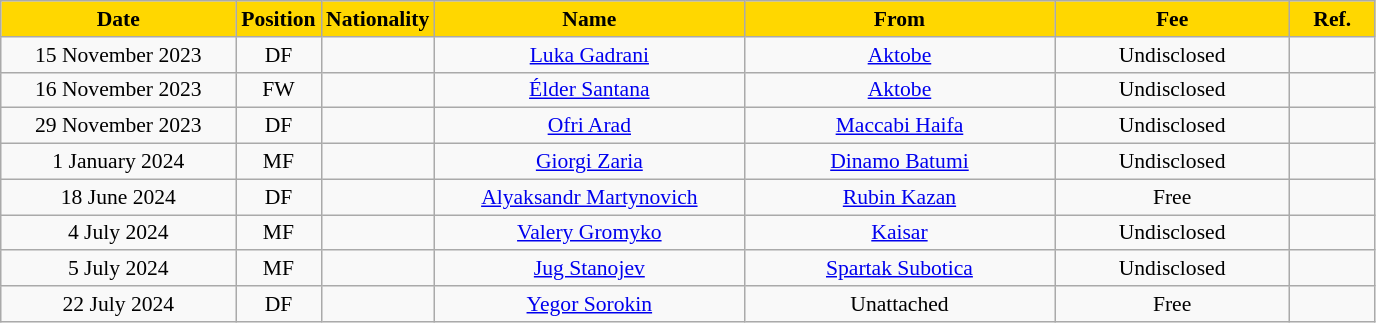<table class="wikitable"  style="text-align:center; font-size:90%; ">
<tr>
<th style="background:#FFD700; color:#000000; width:150px;">Date</th>
<th style="background:#FFD700; color:#000000; width:50px;">Position</th>
<th style="background:#FFD700; color:#000000; width:50px;">Nationality</th>
<th style="background:#FFD700; color:#000000; width:200px;">Name</th>
<th style="background:#FFD700; color:#000000; width:200px;">From</th>
<th style="background:#FFD700; color:#000000; width:150px;">Fee</th>
<th style="background:#FFD700; color:#000000; width:50px;">Ref.</th>
</tr>
<tr>
<td>15 November 2023</td>
<td>DF</td>
<td></td>
<td><a href='#'>Luka Gadrani</a></td>
<td><a href='#'>Aktobe</a></td>
<td>Undisclosed</td>
<td></td>
</tr>
<tr>
<td>16 November 2023</td>
<td>FW</td>
<td></td>
<td><a href='#'>Élder Santana</a></td>
<td><a href='#'>Aktobe</a></td>
<td>Undisclosed</td>
<td></td>
</tr>
<tr>
<td>29 November 2023</td>
<td>DF</td>
<td></td>
<td><a href='#'>Ofri Arad</a></td>
<td><a href='#'>Maccabi Haifa</a></td>
<td>Undisclosed</td>
<td></td>
</tr>
<tr>
<td>1 January 2024</td>
<td>MF</td>
<td></td>
<td><a href='#'>Giorgi Zaria</a></td>
<td><a href='#'>Dinamo Batumi</a></td>
<td>Undisclosed</td>
<td></td>
</tr>
<tr>
<td>18 June 2024</td>
<td>DF</td>
<td></td>
<td><a href='#'>Alyaksandr Martynovich</a></td>
<td><a href='#'>Rubin Kazan</a></td>
<td>Free</td>
<td></td>
</tr>
<tr>
<td>4 July 2024</td>
<td>MF</td>
<td></td>
<td><a href='#'>Valery Gromyko</a></td>
<td><a href='#'>Kaisar</a></td>
<td>Undisclosed</td>
<td></td>
</tr>
<tr>
<td>5 July 2024</td>
<td>MF</td>
<td></td>
<td><a href='#'>Jug Stanojev</a></td>
<td><a href='#'>Spartak Subotica</a></td>
<td>Undisclosed</td>
<td></td>
</tr>
<tr>
<td>22 July 2024</td>
<td>DF</td>
<td></td>
<td><a href='#'>Yegor Sorokin</a></td>
<td>Unattached</td>
<td>Free</td>
<td></td>
</tr>
</table>
